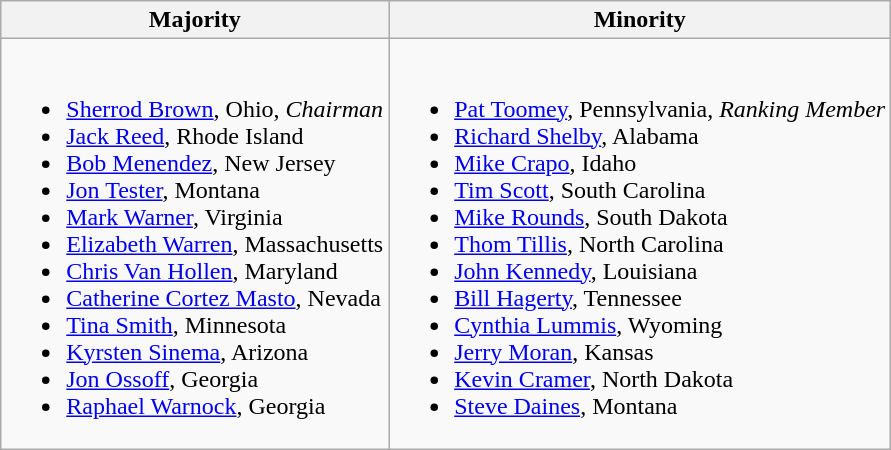<table class=wikitable>
<tr>
<th>Majority</th>
<th>Minority</th>
</tr>
<tr>
<td><br><ul><li><a href='#'>Sherrod Brown</a>, Ohio, <em>Chairman</em></li><li><a href='#'>Jack Reed</a>, Rhode Island</li><li><a href='#'>Bob Menendez</a>, New Jersey</li><li><a href='#'>Jon Tester</a>, Montana</li><li><a href='#'>Mark Warner</a>, Virginia</li><li><a href='#'>Elizabeth Warren</a>, Massachusetts</li><li><a href='#'>Chris Van Hollen</a>, Maryland</li><li><a href='#'>Catherine Cortez Masto</a>, Nevada</li><li><a href='#'>Tina Smith</a>, Minnesota</li><li><a href='#'>Kyrsten Sinema</a>, Arizona</li><li><a href='#'>Jon Ossoff</a>, Georgia</li><li><a href='#'>Raphael Warnock</a>, Georgia</li></ul></td>
<td><br><ul><li><a href='#'>Pat Toomey</a>, Pennsylvania, <em>Ranking Member</em></li><li><a href='#'>Richard Shelby</a>, Alabama</li><li><a href='#'>Mike Crapo</a>, Idaho</li><li><a href='#'>Tim Scott</a>, South Carolina</li><li><a href='#'>Mike Rounds</a>, South Dakota</li><li><a href='#'>Thom Tillis</a>, North Carolina</li><li><a href='#'>John Kennedy</a>, Louisiana</li><li><a href='#'>Bill Hagerty</a>, Tennessee</li><li><a href='#'>Cynthia Lummis</a>, Wyoming</li><li><a href='#'>Jerry Moran</a>, Kansas</li><li><a href='#'>Kevin Cramer</a>, North Dakota</li><li><a href='#'>Steve Daines</a>, Montana</li></ul></td>
</tr>
</table>
